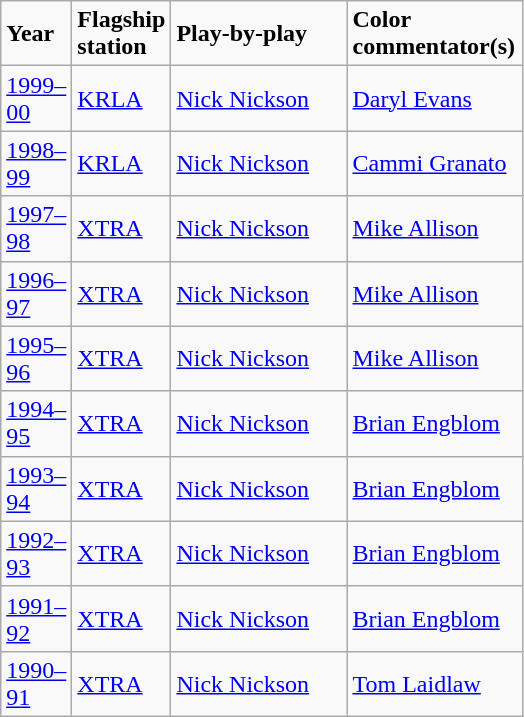<table class="wikitable">
<tr>
<td width="40"><strong>Year</strong></td>
<td width="40"><strong>Flagship station</strong></td>
<td width="110"><strong>Play-by-play</strong></td>
<td width="110"><strong>Color commentator(s)</strong></td>
</tr>
<tr>
<td><a href='#'>1999–00</a></td>
<td><a href='#'>KRLA</a></td>
<td><a href='#'>Nick Nickson</a></td>
<td><a href='#'>Daryl Evans</a></td>
</tr>
<tr>
<td><a href='#'>1998–99</a></td>
<td><a href='#'>KRLA</a></td>
<td><a href='#'>Nick Nickson</a></td>
<td><a href='#'>Cammi Granato</a></td>
</tr>
<tr>
<td><a href='#'>1997–98</a></td>
<td><a href='#'>XTRA</a></td>
<td><a href='#'>Nick Nickson</a></td>
<td><a href='#'>Mike Allison</a></td>
</tr>
<tr>
<td><a href='#'>1996–97</a></td>
<td><a href='#'>XTRA</a></td>
<td><a href='#'>Nick Nickson</a></td>
<td><a href='#'>Mike Allison</a></td>
</tr>
<tr>
<td><a href='#'>1995–96</a></td>
<td><a href='#'>XTRA</a></td>
<td><a href='#'>Nick Nickson</a></td>
<td><a href='#'>Mike Allison</a></td>
</tr>
<tr>
<td><a href='#'>1994–95</a></td>
<td><a href='#'>XTRA</a></td>
<td><a href='#'>Nick Nickson</a></td>
<td><a href='#'>Brian Engblom</a></td>
</tr>
<tr>
<td><a href='#'>1993–94</a></td>
<td><a href='#'>XTRA</a></td>
<td><a href='#'>Nick Nickson</a></td>
<td><a href='#'>Brian Engblom</a></td>
</tr>
<tr>
<td><a href='#'>1992–93</a></td>
<td><a href='#'>XTRA</a></td>
<td><a href='#'>Nick Nickson</a></td>
<td><a href='#'>Brian Engblom</a></td>
</tr>
<tr>
<td><a href='#'>1991–92</a></td>
<td><a href='#'>XTRA</a></td>
<td><a href='#'>Nick Nickson</a></td>
<td><a href='#'>Brian Engblom</a></td>
</tr>
<tr>
<td><a href='#'>1990–91</a></td>
<td><a href='#'>XTRA</a></td>
<td><a href='#'>Nick Nickson</a></td>
<td><a href='#'>Tom Laidlaw</a></td>
</tr>
</table>
